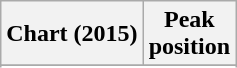<table class="wikitable sortable plainrowheaders" style="text-align:center">
<tr>
<th scope="col">Chart (2015)</th>
<th scope="col">Peak<br> position</th>
</tr>
<tr>
</tr>
<tr>
</tr>
</table>
